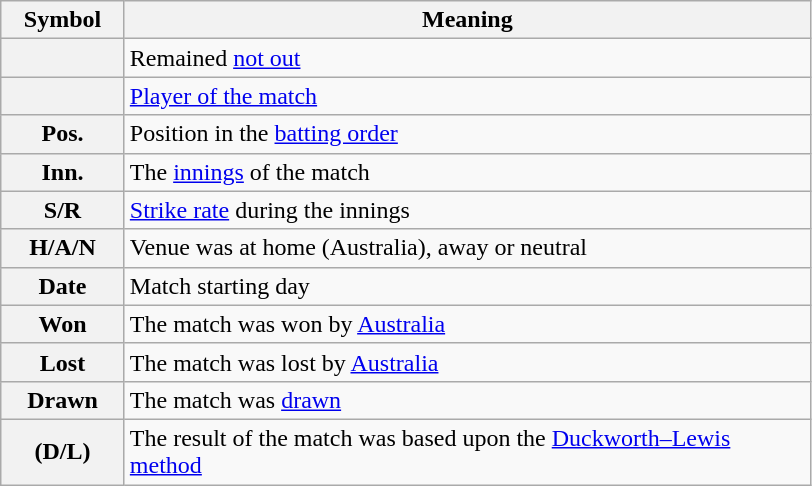<table class="wikitable plainrowheaders">
<tr>
<th scope="col" style="width:75px">Symbol</th>
<th scope="col" style="width:450px">Meaning</th>
</tr>
<tr>
<th scope="row"></th>
<td>Remained <a href='#'>not out</a></td>
</tr>
<tr>
<th scope="row"></th>
<td><a href='#'>Player of the match</a></td>
</tr>
<tr>
<th scope="row">Pos.</th>
<td>Position in the <a href='#'>batting order</a></td>
</tr>
<tr>
<th scope="row">Inn.</th>
<td>The <a href='#'>innings</a> of the match</td>
</tr>
<tr>
<th scope="row">S/R</th>
<td><a href='#'>Strike rate</a> during the innings</td>
</tr>
<tr>
<th scope="row">H/A/N</th>
<td>Venue was at home (Australia), away or neutral</td>
</tr>
<tr>
<th scope="row">Date</th>
<td>Match starting day</td>
</tr>
<tr>
<th scope="row">Won</th>
<td>The match was won by <a href='#'>Australia</a></td>
</tr>
<tr>
<th scope="row">Lost</th>
<td>The match was lost by <a href='#'>Australia</a></td>
</tr>
<tr>
<th scope="row">Drawn</th>
<td>The match was <a href='#'>drawn</a></td>
</tr>
<tr>
<th scope="row">(D/L)</th>
<td>The result of the match was based upon the <a href='#'>Duckworth–Lewis method</a></td>
</tr>
</table>
